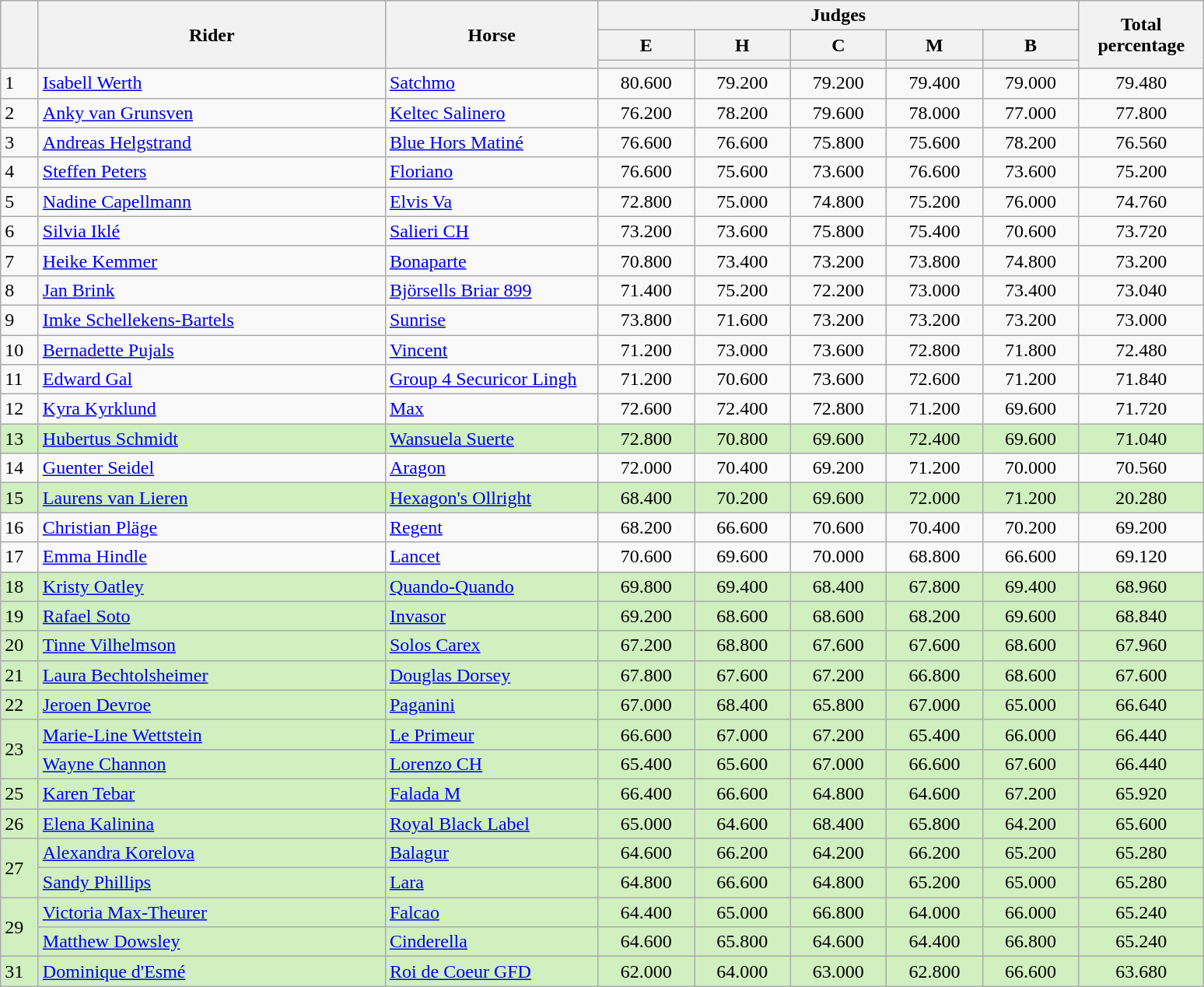<table class="wikitable">
<tr>
<th rowspan="3" width=25></th>
<th rowspan="3" width=290>Rider</th>
<th rowspan="3" width=175>Horse</th>
<th colspan="5" class="unsortable">Judges</th>
<th rowspan="3" width=100>Total percentage</th>
</tr>
<tr>
<th width=75>E</th>
<th width=75>H</th>
<th width=75>C</th>
<th width=75>M</th>
<th width=75>B</th>
</tr>
<tr>
<th width=75></th>
<th width=75></th>
<th width=75></th>
<th width=75></th>
<th width=75></th>
</tr>
<tr>
<td>1</td>
<td> <a href='#'>Isabell Werth</a></td>
<td><a href='#'>Satchmo</a></td>
<td align="center">80.600</td>
<td align="center">79.200</td>
<td align="center">79.200</td>
<td align="center">79.400</td>
<td align="center">79.000</td>
<td align="center">79.480</td>
</tr>
<tr>
<td>2</td>
<td> <a href='#'>Anky van Grunsven</a></td>
<td><a href='#'>Keltec Salinero</a></td>
<td align="center">76.200</td>
<td align="center">78.200</td>
<td align="center">79.600</td>
<td align="center">78.000</td>
<td align="center">77.000</td>
<td align="center">77.800</td>
</tr>
<tr>
<td>3</td>
<td> <a href='#'>Andreas Helgstrand</a></td>
<td><a href='#'>Blue Hors Matiné</a></td>
<td align="center">76.600</td>
<td align="center">76.600</td>
<td align="center">75.800</td>
<td align="center">75.600</td>
<td align="center">78.200</td>
<td align="center">76.560</td>
</tr>
<tr>
<td>4</td>
<td> <a href='#'>Steffen Peters</a></td>
<td><a href='#'>Floriano</a></td>
<td align="center">76.600</td>
<td align="center">75.600</td>
<td align="center">73.600</td>
<td align="center">76.600</td>
<td align="center">73.600</td>
<td align="center">75.200</td>
</tr>
<tr>
<td>5</td>
<td> <a href='#'>Nadine Capellmann</a></td>
<td><a href='#'>Elvis Va</a></td>
<td align="center">72.800</td>
<td align="center">75.000</td>
<td align="center">74.800</td>
<td align="center">75.200</td>
<td align="center">76.000</td>
<td align="center">74.760</td>
</tr>
<tr>
<td>6</td>
<td> <a href='#'>Silvia Iklé</a></td>
<td><a href='#'>Salieri CH</a></td>
<td align="center">73.200</td>
<td align="center">73.600</td>
<td align="center">75.800</td>
<td align="center">75.400</td>
<td align="center">70.600</td>
<td align="center">73.720</td>
</tr>
<tr>
<td>7</td>
<td> <a href='#'>Heike Kemmer</a></td>
<td><a href='#'>Bonaparte</a></td>
<td align="center">70.800</td>
<td align="center">73.400</td>
<td align="center">73.200</td>
<td align="center">73.800</td>
<td align="center">74.800</td>
<td align="center">73.200</td>
</tr>
<tr>
<td>8</td>
<td> <a href='#'>Jan Brink</a></td>
<td><a href='#'>Björsells Briar 899</a></td>
<td align="center">71.400</td>
<td align="center">75.200</td>
<td align="center">72.200</td>
<td align="center">73.000</td>
<td align="center">73.400</td>
<td align="center">73.040</td>
</tr>
<tr>
<td>9</td>
<td> <a href='#'>Imke Schellekens-Bartels</a></td>
<td><a href='#'>Sunrise</a></td>
<td align="center">73.800</td>
<td align="center">71.600</td>
<td align="center">73.200</td>
<td align="center">73.200</td>
<td align="center">73.200</td>
<td align="center">73.000</td>
</tr>
<tr>
<td>10</td>
<td> <a href='#'>Bernadette Pujals</a></td>
<td><a href='#'>Vincent</a></td>
<td align="center">71.200</td>
<td align="center">73.000</td>
<td align="center">73.600</td>
<td align="center">72.800</td>
<td align="center">71.800</td>
<td align="center">72.480</td>
</tr>
<tr>
<td>11</td>
<td> <a href='#'>Edward Gal</a></td>
<td><a href='#'>Group 4 Securicor Lingh</a></td>
<td align="center">71.200</td>
<td align="center">70.600</td>
<td align="center">73.600</td>
<td align="center">72.600</td>
<td align="center">71.200</td>
<td align="center">71.840</td>
</tr>
<tr>
<td>12</td>
<td> <a href='#'>Kyra Kyrklund</a></td>
<td><a href='#'>Max</a></td>
<td align="center">72.600</td>
<td align="center">72.400</td>
<td align="center">72.800</td>
<td align="center">71.200</td>
<td align="center">69.600</td>
<td align="center">71.720</td>
</tr>
<tr style="background:#d0f0c0">
<td>13</td>
<td> <a href='#'>Hubertus Schmidt</a></td>
<td><a href='#'>Wansuela Suerte</a></td>
<td align="center">72.800</td>
<td align="center">70.800</td>
<td align="center">69.600</td>
<td align="center">72.400</td>
<td align="center">69.600</td>
<td align="center">71.040</td>
</tr>
<tr>
<td>14</td>
<td> <a href='#'>Guenter Seidel</a></td>
<td><a href='#'>Aragon</a></td>
<td align="center">72.000</td>
<td align="center">70.400</td>
<td align="center">69.200</td>
<td align="center">71.200</td>
<td align="center">70.000</td>
<td align="center">70.560</td>
</tr>
<tr style="background:#d0f0c0">
<td>15</td>
<td> <a href='#'>Laurens van Lieren</a></td>
<td><a href='#'>Hexagon's Ollright</a></td>
<td align="center">68.400</td>
<td align="center">70.200</td>
<td align="center">69.600</td>
<td align="center">72.000</td>
<td align="center">71.200</td>
<td align="center">20.280</td>
</tr>
<tr>
<td>16</td>
<td> <a href='#'>Christian Pläge</a></td>
<td><a href='#'>Regent</a></td>
<td align="center">68.200</td>
<td align="center">66.600</td>
<td align="center">70.600</td>
<td align="center">70.400</td>
<td align="center">70.200</td>
<td align="center">69.200</td>
</tr>
<tr>
<td>17</td>
<td> <a href='#'>Emma Hindle</a></td>
<td><a href='#'>Lancet</a></td>
<td align="center">70.600</td>
<td align="center">69.600</td>
<td align="center">70.000</td>
<td align="center">68.800</td>
<td align="center">66.600</td>
<td align="center">69.120</td>
</tr>
<tr style="background:#d0f0c0">
<td>18</td>
<td> <a href='#'>Kristy Oatley</a></td>
<td><a href='#'>Quando-Quando</a></td>
<td align="center">69.800</td>
<td align="center">69.400</td>
<td align="center">68.400</td>
<td align="center">67.800</td>
<td align="center">69.400</td>
<td align="center">68.960</td>
</tr>
<tr style="background:#d0f0c0">
<td>19</td>
<td> <a href='#'>Rafael Soto</a></td>
<td><a href='#'>Invasor</a></td>
<td align="center">69.200</td>
<td align="center">68.600</td>
<td align="center">68.600</td>
<td align="center">68.200</td>
<td align="center">69.600</td>
<td align="center">68.840</td>
</tr>
<tr style="background:#d0f0c0">
<td>20</td>
<td> <a href='#'>Tinne Vilhelmson</a></td>
<td><a href='#'>Solos Carex</a></td>
<td align="center">67.200</td>
<td align="center">68.800</td>
<td align="center">67.600</td>
<td align="center">67.600</td>
<td align="center">68.600</td>
<td align="center">67.960</td>
</tr>
<tr style="background:#d0f0c0">
<td>21</td>
<td> <a href='#'>Laura Bechtolsheimer</a></td>
<td><a href='#'>Douglas Dorsey</a></td>
<td align="center">67.800</td>
<td align="center">67.600</td>
<td align="center">67.200</td>
<td align="center">66.800</td>
<td align="center">68.600</td>
<td align="center">67.600</td>
</tr>
<tr style="background:#d0f0c0">
<td>22</td>
<td> <a href='#'>Jeroen Devroe</a></td>
<td><a href='#'>Paganini</a></td>
<td align="center">67.000</td>
<td align="center">68.400</td>
<td align="center">65.800</td>
<td align="center">67.000</td>
<td align="center">65.000</td>
<td align="center">66.640</td>
</tr>
<tr style="background:#d0f0c0">
<td rowspan="2">23</td>
<td> <a href='#'>Marie-Line Wettstein</a></td>
<td><a href='#'>Le Primeur</a></td>
<td align="center">66.600</td>
<td align="center">67.000</td>
<td align="center">67.200</td>
<td align="center">65.400</td>
<td align="center">66.000</td>
<td align="center">66.440</td>
</tr>
<tr style="background:#d0f0c0">
<td> <a href='#'>Wayne Channon</a></td>
<td><a href='#'>Lorenzo CH</a></td>
<td align="center">65.400</td>
<td align="center">65.600</td>
<td align="center">67.000</td>
<td align="center">66.600</td>
<td align="center">67.600</td>
<td align="center">66.440</td>
</tr>
<tr style="background:#d0f0c0">
<td>25</td>
<td> <a href='#'>Karen Tebar</a></td>
<td><a href='#'>Falada M</a></td>
<td align="center">66.400</td>
<td align="center">66.600</td>
<td align="center">64.800</td>
<td align="center">64.600</td>
<td align="center">67.200</td>
<td align="center">65.920</td>
</tr>
<tr style="background:#d0f0c0">
<td>26</td>
<td> <a href='#'>Elena Kalinina</a></td>
<td><a href='#'>Royal Black Label</a></td>
<td align="center">65.000</td>
<td align="center">64.600</td>
<td align="center">68.400</td>
<td align="center">65.800</td>
<td align="center">64.200</td>
<td align="center">65.600</td>
</tr>
<tr style="background:#d0f0c0">
<td rowspan="2">27</td>
<td> <a href='#'>Alexandra Korelova</a></td>
<td><a href='#'>Balagur</a></td>
<td align="center">64.600</td>
<td align="center">66.200</td>
<td align="center">64.200</td>
<td align="center">66.200</td>
<td align="center">65.200</td>
<td align="center">65.280</td>
</tr>
<tr style="background:#d0f0c0">
<td> <a href='#'>Sandy Phillips</a></td>
<td><a href='#'>Lara</a></td>
<td align="center">64.800</td>
<td align="center">66.600</td>
<td align="center">64.800</td>
<td align="center">65.200</td>
<td align="center">65.000</td>
<td align="center">65.280</td>
</tr>
<tr style="background:#d0f0c0">
<td rowspan="2">29</td>
<td> <a href='#'>Victoria Max-Theurer</a></td>
<td><a href='#'>Falcao</a></td>
<td align="center">64.400</td>
<td align="center">65.000</td>
<td align="center">66.800</td>
<td align="center">64.000</td>
<td align="center">66.000</td>
<td align="center">65.240</td>
</tr>
<tr style="background:#d0f0c0">
<td> <a href='#'>Matthew Dowsley</a></td>
<td><a href='#'>Cinderella</a></td>
<td align="center">64.600</td>
<td align="center">65.800</td>
<td align="center">64.600</td>
<td align="center">64.400</td>
<td align="center">66.800</td>
<td align="center">65.240</td>
</tr>
<tr style="background:#d0f0c0">
<td>31</td>
<td> <a href='#'>Dominique d'Esmé</a></td>
<td><a href='#'>Roi de Coeur GFD</a></td>
<td align="center">62.000</td>
<td align="center">64.000</td>
<td align="center">63.000</td>
<td align="center">62.800</td>
<td align="center">66.600</td>
<td align="center">63.680</td>
</tr>
</table>
